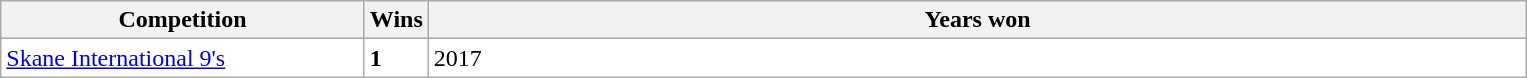<table class="wikitable" style="text-align: left;">
<tr>
<th width=235>Competition</th>
<th width=20>Wins</th>
<th width=725>Years won</th>
</tr>
<tr style="background:#FFFFFF;">
<td><a href='#'>Skane International 9's</a></td>
<td><strong>1</strong></td>
<td>2017</td>
</tr>
</table>
